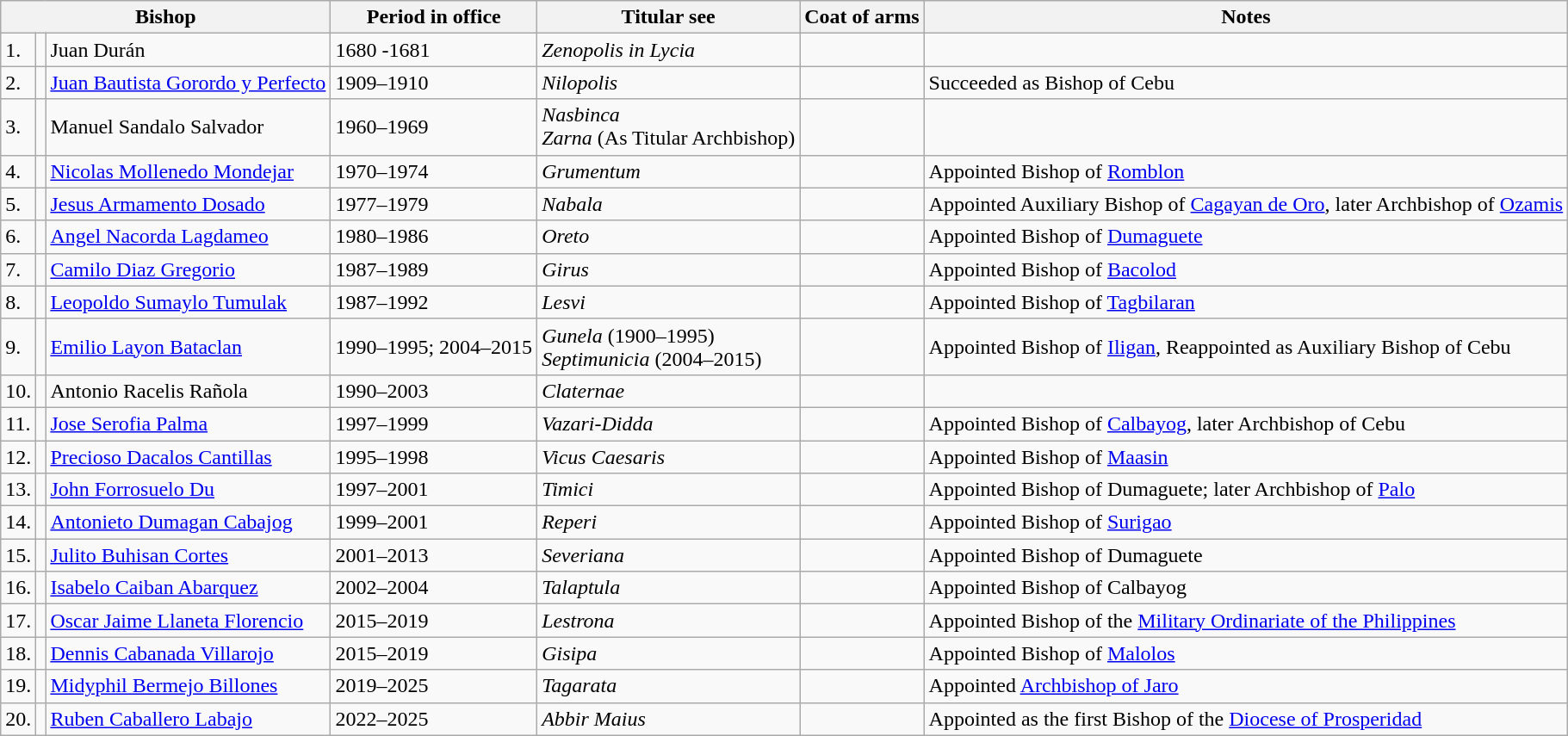<table class="wikitable">
<tr>
<th scope="col" colspan=3>Bishop</th>
<th scope="col">Period in office</th>
<th scope="col">Titular see</th>
<th scope="col">Coat of arms</th>
<th scope="col">Notes</th>
</tr>
<tr>
<td>1.</td>
<td></td>
<td>Juan Durán</td>
<td>1680 -1681</td>
<td><em>Zenopolis in Lycia</em></td>
<td></td>
<td></td>
</tr>
<tr>
<td>2.</td>
<td></td>
<td><a href='#'>Juan Bautista Gorordo y Perfecto</a></td>
<td>1909–1910</td>
<td><em>Nilopolis</em></td>
<td></td>
<td>Succeeded as Bishop of Cebu</td>
</tr>
<tr>
<td>3.</td>
<td></td>
<td>Manuel Sandalo Salvador</td>
<td>1960–1969</td>
<td><em>Nasbinca</em> <br><em>Zarna</em> (As Titular Archbishop)</td>
<td></td>
<td></td>
</tr>
<tr>
<td>4.</td>
<td></td>
<td><a href='#'>Nicolas Mollenedo Mondejar</a></td>
<td>1970–1974</td>
<td><em>Grumentum</em></td>
<td></td>
<td>Appointed Bishop of <a href='#'>Romblon</a></td>
</tr>
<tr>
<td>5.</td>
<td></td>
<td><a href='#'>Jesus Armamento Dosado</a></td>
<td>1977–1979</td>
<td><em>Nabala</em></td>
<td></td>
<td>Appointed Auxiliary Bishop of <a href='#'>Cagayan de Oro</a>, later Archbishop of <a href='#'>Ozamis</a></td>
</tr>
<tr>
<td>6.</td>
<td></td>
<td><a href='#'>Angel Nacorda Lagdameo</a></td>
<td>1980–1986</td>
<td><em>Oreto</em></td>
<td></td>
<td>Appointed Bishop of <a href='#'>Dumaguete</a></td>
</tr>
<tr>
<td>7.</td>
<td></td>
<td><a href='#'>Camilo Diaz Gregorio</a></td>
<td>1987–1989</td>
<td><em>Girus</em></td>
<td></td>
<td>Appointed Bishop of <a href='#'>Bacolod</a></td>
</tr>
<tr>
<td>8.</td>
<td></td>
<td><a href='#'>Leopoldo Sumaylo Tumulak</a></td>
<td>1987–1992</td>
<td><em>Lesvi</em></td>
<td></td>
<td>Appointed Bishop of <a href='#'>Tagbilaran</a></td>
</tr>
<tr>
<td>9.</td>
<td></td>
<td><a href='#'>Emilio Layon Bataclan</a></td>
<td>1990–1995; 2004–2015</td>
<td><em>Gunela</em> (1900–1995) <br> <em>Septimunicia</em> (2004–2015)</td>
<td></td>
<td>Appointed Bishop of <a href='#'>Iligan</a>, Reappointed as Auxiliary Bishop of Cebu</td>
</tr>
<tr>
<td>10.</td>
<td></td>
<td>Antonio Racelis Rañola</td>
<td>1990–2003</td>
<td><em>Claternae</em></td>
<td></td>
<td></td>
</tr>
<tr>
<td>11.</td>
<td></td>
<td><a href='#'>Jose Serofia Palma</a></td>
<td>1997–1999</td>
<td><em>Vazari-Didda</em></td>
<td></td>
<td>Appointed Bishop of <a href='#'>Calbayog</a>, later Archbishop of Cebu</td>
</tr>
<tr>
<td>12.</td>
<td></td>
<td><a href='#'>Precioso Dacalos Cantillas</a></td>
<td>1995–1998</td>
<td><em>Vicus Caesaris</em></td>
<td></td>
<td>Appointed Bishop of <a href='#'>Maasin</a></td>
</tr>
<tr>
<td>13.</td>
<td></td>
<td><a href='#'>John Forrosuelo Du</a></td>
<td>1997–2001</td>
<td><em>Timici</em></td>
<td></td>
<td>Appointed Bishop of Dumaguete; later Archbishop of <a href='#'>Palo</a></td>
</tr>
<tr>
<td>14.</td>
<td></td>
<td><a href='#'>Antonieto Dumagan Cabajog</a></td>
<td>1999–2001</td>
<td><em>Reperi</em></td>
<td></td>
<td>Appointed Bishop of <a href='#'>Surigao</a></td>
</tr>
<tr>
<td>15.</td>
<td></td>
<td><a href='#'>Julito Buhisan Cortes</a></td>
<td>2001–2013</td>
<td><em>Severiana</em></td>
<td></td>
<td>Appointed Bishop of Dumaguete</td>
</tr>
<tr>
<td>16.</td>
<td></td>
<td><a href='#'>Isabelo Caiban Abarquez</a></td>
<td>2002–2004</td>
<td><em>Talaptula</em></td>
<td></td>
<td>Appointed Bishop of Calbayog</td>
</tr>
<tr>
<td>17.</td>
<td></td>
<td><a href='#'>Oscar Jaime Llaneta Florencio</a></td>
<td>2015–2019</td>
<td><em>Lestrona</em></td>
<td></td>
<td>Appointed Bishop of the <a href='#'>Military Ordinariate of the Philippines</a></td>
</tr>
<tr>
<td>18.</td>
<td></td>
<td><a href='#'>Dennis Cabanada Villarojo</a></td>
<td>2015–2019</td>
<td><em>Gisipa</em></td>
<td></td>
<td>Appointed Bishop of <a href='#'>Malolos</a></td>
</tr>
<tr>
<td>19.</td>
<td></td>
<td><a href='#'>Midyphil Bermejo Billones</a></td>
<td>2019–2025</td>
<td><em>Tagarata</em></td>
<td></td>
<td>Appointed <a href='#'>Archbishop of Jaro</a></td>
</tr>
<tr>
<td>20.</td>
<td></td>
<td><a href='#'>Ruben Caballero Labajo</a></td>
<td>2022–2025</td>
<td><em>Abbir Maius</em></td>
<td></td>
<td>Appointed as the first Bishop of the <a href='#'>Diocese of Prosperidad</a></td>
</tr>
</table>
